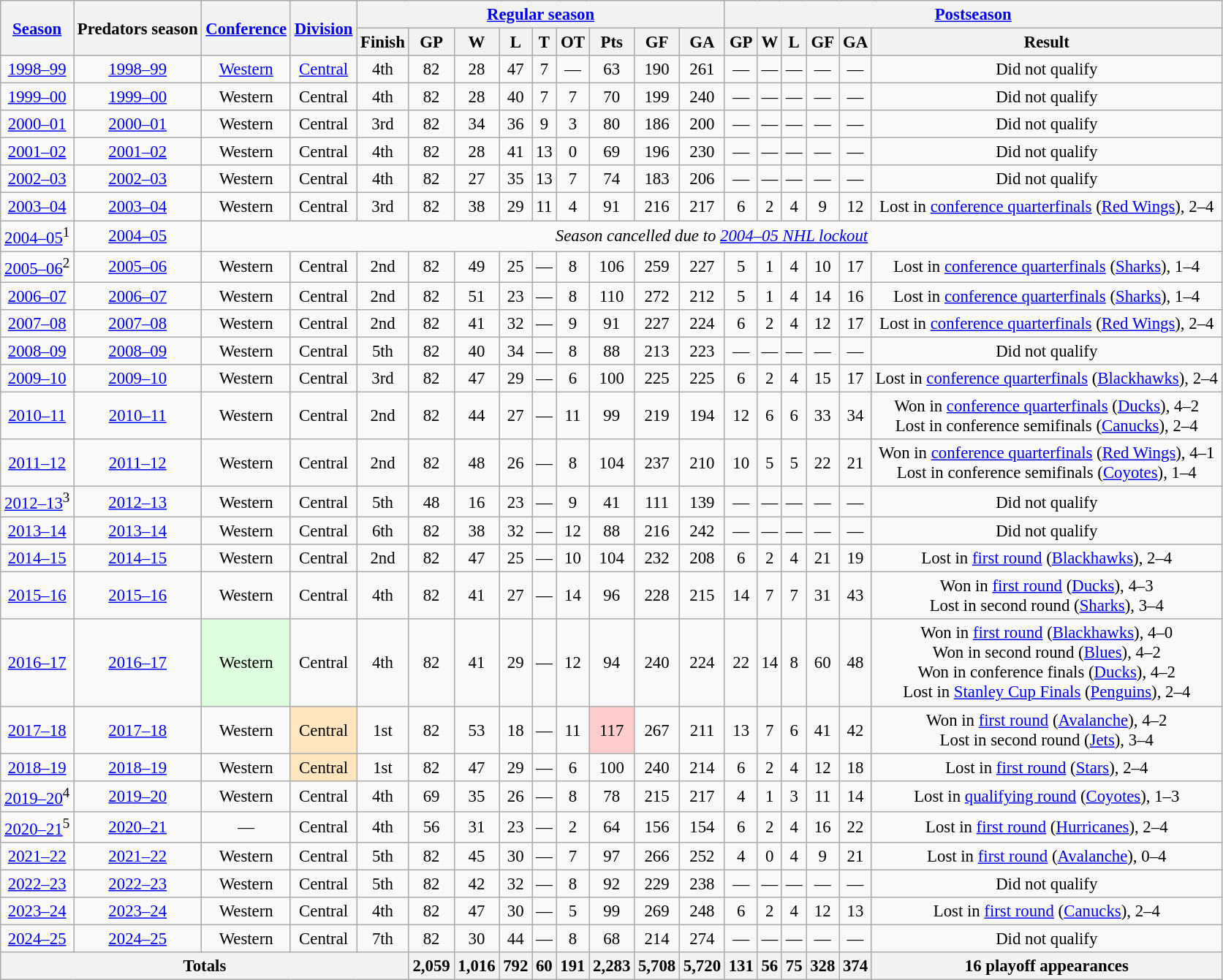<table class="wikitable" style="text-align:center; font-size: 95%">
<tr>
<th rowspan="2"><a href='#'>Season</a></th>
<th rowspan="2">Predators season</th>
<th rowspan="2"><a href='#'>Conference</a></th>
<th rowspan="2"><a href='#'>Division</a></th>
<th colspan="9"><a href='#'>Regular season</a></th>
<th colspan="6"><a href='#'>Postseason</a></th>
</tr>
<tr>
<th>Finish</th>
<th>GP</th>
<th>W</th>
<th>L</th>
<th>T</th>
<th>OT</th>
<th>Pts</th>
<th>GF</th>
<th>GA</th>
<th>GP</th>
<th>W</th>
<th>L</th>
<th>GF</th>
<th>GA</th>
<th>Result</th>
</tr>
<tr>
<td><a href='#'>1998–99</a></td>
<td><a href='#'>1998–99</a></td>
<td><a href='#'>Western</a></td>
<td><a href='#'>Central</a></td>
<td>4th</td>
<td>82</td>
<td>28</td>
<td>47</td>
<td>7</td>
<td>—</td>
<td>63</td>
<td>190</td>
<td>261</td>
<td>—</td>
<td>—</td>
<td>—</td>
<td>—</td>
<td>—</td>
<td>Did not qualify</td>
</tr>
<tr>
<td><a href='#'>1999–00</a></td>
<td><a href='#'>1999–00</a></td>
<td>Western</td>
<td>Central</td>
<td>4th</td>
<td>82</td>
<td>28</td>
<td>40</td>
<td>7</td>
<td>7</td>
<td>70</td>
<td>199</td>
<td>240</td>
<td>—</td>
<td>—</td>
<td>—</td>
<td>—</td>
<td>—</td>
<td>Did not qualify</td>
</tr>
<tr>
<td><a href='#'>2000–01</a></td>
<td><a href='#'>2000–01</a></td>
<td>Western</td>
<td>Central</td>
<td>3rd</td>
<td>82</td>
<td>34</td>
<td>36</td>
<td>9</td>
<td>3</td>
<td>80</td>
<td>186</td>
<td>200</td>
<td>—</td>
<td>—</td>
<td>—</td>
<td>—</td>
<td>—</td>
<td>Did not qualify</td>
</tr>
<tr>
<td><a href='#'>2001–02</a></td>
<td><a href='#'>2001–02</a></td>
<td>Western</td>
<td>Central</td>
<td>4th</td>
<td>82</td>
<td>28</td>
<td>41</td>
<td>13</td>
<td>0</td>
<td>69</td>
<td>196</td>
<td>230</td>
<td>—</td>
<td>—</td>
<td>—</td>
<td>—</td>
<td>—</td>
<td>Did not qualify</td>
</tr>
<tr>
<td><a href='#'>2002–03</a></td>
<td><a href='#'>2002–03</a></td>
<td>Western</td>
<td>Central</td>
<td>4th</td>
<td>82</td>
<td>27</td>
<td>35</td>
<td>13</td>
<td>7</td>
<td>74</td>
<td>183</td>
<td>206</td>
<td>—</td>
<td>—</td>
<td>—</td>
<td>—</td>
<td>—</td>
<td>Did not qualify</td>
</tr>
<tr>
<td><a href='#'>2003–04</a></td>
<td><a href='#'>2003–04</a></td>
<td>Western</td>
<td>Central</td>
<td>3rd</td>
<td>82</td>
<td>38</td>
<td>29</td>
<td>11</td>
<td>4</td>
<td>91</td>
<td>216</td>
<td>217</td>
<td>6</td>
<td>2</td>
<td>4</td>
<td>9</td>
<td>12</td>
<td>Lost in <a href='#'>conference quarterfinals</a> (<a href='#'>Red Wings</a>), 2–4</td>
</tr>
<tr>
<td><a href='#'>2004–05</a><sup>1</sup></td>
<td><a href='#'>2004–05</a></td>
<td colspan="17"><em>Season cancelled due to <a href='#'>2004–05 NHL lockout</a></em></td>
</tr>
<tr>
<td><a href='#'>2005–06</a><sup>2</sup></td>
<td><a href='#'>2005–06</a></td>
<td>Western</td>
<td>Central</td>
<td>2nd</td>
<td>82</td>
<td>49</td>
<td>25</td>
<td>—</td>
<td>8</td>
<td>106</td>
<td>259</td>
<td>227</td>
<td>5</td>
<td>1</td>
<td>4</td>
<td>10</td>
<td>17</td>
<td>Lost in <a href='#'>conference quarterfinals</a> (<a href='#'>Sharks</a>), 1–4</td>
</tr>
<tr>
<td><a href='#'>2006–07</a></td>
<td><a href='#'>2006–07</a></td>
<td>Western</td>
<td>Central</td>
<td>2nd</td>
<td>82</td>
<td>51</td>
<td>23</td>
<td>—</td>
<td>8</td>
<td>110</td>
<td>272</td>
<td>212</td>
<td>5</td>
<td>1</td>
<td>4</td>
<td>14</td>
<td>16</td>
<td>Lost in <a href='#'>conference quarterfinals</a> (<a href='#'>Sharks</a>), 1–4</td>
</tr>
<tr>
<td><a href='#'>2007–08</a></td>
<td><a href='#'>2007–08</a></td>
<td>Western</td>
<td>Central</td>
<td>2nd</td>
<td>82</td>
<td>41</td>
<td>32</td>
<td>—</td>
<td>9</td>
<td>91</td>
<td>227</td>
<td>224</td>
<td>6</td>
<td>2</td>
<td>4</td>
<td>12</td>
<td>17</td>
<td>Lost in <a href='#'>conference quarterfinals</a> (<a href='#'>Red Wings</a>), 2–4</td>
</tr>
<tr>
<td><a href='#'>2008–09</a></td>
<td><a href='#'>2008–09</a></td>
<td>Western</td>
<td>Central</td>
<td>5th</td>
<td>82</td>
<td>40</td>
<td>34</td>
<td>—</td>
<td>8</td>
<td>88</td>
<td>213</td>
<td>223</td>
<td>—</td>
<td>—</td>
<td>—</td>
<td>—</td>
<td>—</td>
<td>Did not qualify</td>
</tr>
<tr>
<td><a href='#'>2009–10</a></td>
<td><a href='#'>2009–10</a></td>
<td>Western</td>
<td>Central</td>
<td>3rd</td>
<td>82</td>
<td>47</td>
<td>29</td>
<td>—</td>
<td>6</td>
<td>100</td>
<td>225</td>
<td>225</td>
<td>6</td>
<td>2</td>
<td>4</td>
<td>15</td>
<td>17</td>
<td>Lost in <a href='#'>conference quarterfinals</a> (<a href='#'>Blackhawks</a>), 2–4</td>
</tr>
<tr>
<td><a href='#'>2010–11</a></td>
<td><a href='#'>2010–11</a></td>
<td>Western</td>
<td>Central</td>
<td>2nd</td>
<td>82</td>
<td>44</td>
<td>27</td>
<td>—</td>
<td>11</td>
<td>99</td>
<td>219</td>
<td>194</td>
<td>12</td>
<td>6</td>
<td>6</td>
<td>33</td>
<td>34</td>
<td>Won in <a href='#'>conference quarterfinals</a> (<a href='#'>Ducks</a>), 4–2<br>Lost in conference semifinals (<a href='#'>Canucks</a>), 2–4</td>
</tr>
<tr>
<td><a href='#'>2011–12</a></td>
<td><a href='#'>2011–12</a></td>
<td>Western</td>
<td>Central</td>
<td>2nd</td>
<td>82</td>
<td>48</td>
<td>26</td>
<td>—</td>
<td>8</td>
<td>104</td>
<td>237</td>
<td>210</td>
<td>10</td>
<td>5</td>
<td>5</td>
<td>22</td>
<td>21</td>
<td>Won in <a href='#'>conference quarterfinals</a> (<a href='#'>Red Wings</a>), 4–1<br>Lost in conference semifinals (<a href='#'>Coyotes</a>), 1–4</td>
</tr>
<tr>
<td><a href='#'>2012–13</a><sup>3</sup></td>
<td><a href='#'>2012–13</a></td>
<td>Western</td>
<td>Central</td>
<td>5th</td>
<td>48</td>
<td>16</td>
<td>23</td>
<td>—</td>
<td>9</td>
<td>41</td>
<td>111</td>
<td>139</td>
<td>—</td>
<td>—</td>
<td>—</td>
<td>—</td>
<td>—</td>
<td>Did not qualify</td>
</tr>
<tr>
<td><a href='#'>2013–14</a></td>
<td><a href='#'>2013–14</a></td>
<td>Western</td>
<td>Central</td>
<td>6th</td>
<td>82</td>
<td>38</td>
<td>32</td>
<td>—</td>
<td>12</td>
<td>88</td>
<td>216</td>
<td>242</td>
<td>—</td>
<td>—</td>
<td>—</td>
<td>—</td>
<td>—</td>
<td>Did not qualify</td>
</tr>
<tr>
<td><a href='#'>2014–15</a></td>
<td><a href='#'>2014–15</a></td>
<td>Western</td>
<td>Central</td>
<td>2nd</td>
<td>82</td>
<td>47</td>
<td>25</td>
<td>—</td>
<td>10</td>
<td>104</td>
<td>232</td>
<td>208</td>
<td>6</td>
<td>2</td>
<td>4</td>
<td>21</td>
<td>19</td>
<td>Lost in <a href='#'>first round</a> (<a href='#'>Blackhawks</a>), 2–4</td>
</tr>
<tr>
<td><a href='#'>2015–16</a></td>
<td><a href='#'>2015–16</a></td>
<td>Western</td>
<td>Central</td>
<td>4th</td>
<td>82</td>
<td>41</td>
<td>27</td>
<td>—</td>
<td>14</td>
<td>96</td>
<td>228</td>
<td>215</td>
<td>14</td>
<td>7</td>
<td>7</td>
<td>31</td>
<td>43</td>
<td>Won in <a href='#'>first round</a> (<a href='#'>Ducks</a>), 4–3<br>Lost in second round (<a href='#'>Sharks</a>), 3–4</td>
</tr>
<tr>
<td><a href='#'>2016–17</a></td>
<td><a href='#'>2016–17</a></td>
<td bgcolor="#DDFFDD">Western</td>
<td>Central</td>
<td>4th</td>
<td>82</td>
<td>41</td>
<td>29</td>
<td>—</td>
<td>12</td>
<td>94</td>
<td>240</td>
<td>224</td>
<td>22</td>
<td>14</td>
<td>8</td>
<td>60</td>
<td>48</td>
<td>Won in <a href='#'>first round</a> (<a href='#'>Blackhawks</a>), 4–0<br>Won in second round (<a href='#'>Blues</a>), 4–2<br>Won in conference finals (<a href='#'>Ducks</a>), 4–2<br>Lost in <a href='#'>Stanley Cup Finals</a> (<a href='#'>Penguins</a>), 2–4</td>
</tr>
<tr>
<td><a href='#'>2017–18</a></td>
<td><a href='#'>2017–18</a></td>
<td>Western</td>
<td bgcolor="#FFE6BD">Central</td>
<td>1st</td>
<td>82</td>
<td>53</td>
<td>18</td>
<td>—</td>
<td>11</td>
<td style="background: #FFCCCC;">117</td>
<td>267</td>
<td>211</td>
<td>13</td>
<td>7</td>
<td>6</td>
<td>41</td>
<td>42</td>
<td>Won in <a href='#'>first round</a> (<a href='#'>Avalanche</a>), 4–2<br>Lost in second round (<a href='#'>Jets</a>), 3–4</td>
</tr>
<tr>
<td><a href='#'>2018–19</a></td>
<td><a href='#'>2018–19</a></td>
<td>Western</td>
<td bgcolor="#FFE6BD">Central</td>
<td>1st</td>
<td>82</td>
<td>47</td>
<td>29</td>
<td>—</td>
<td>6</td>
<td>100</td>
<td>240</td>
<td>214</td>
<td>6</td>
<td>2</td>
<td>4</td>
<td>12</td>
<td>18</td>
<td>Lost in <a href='#'>first round</a> (<a href='#'>Stars</a>), 2–4</td>
</tr>
<tr>
<td><a href='#'>2019–20</a><sup>4</sup></td>
<td><a href='#'>2019–20</a></td>
<td>Western</td>
<td>Central</td>
<td>4th</td>
<td>69</td>
<td>35</td>
<td>26</td>
<td>—</td>
<td>8</td>
<td>78</td>
<td>215</td>
<td>217</td>
<td>4</td>
<td>1</td>
<td>3</td>
<td>11</td>
<td>14</td>
<td>Lost in <a href='#'>qualifying round</a> (<a href='#'>Coyotes</a>), 1–3</td>
</tr>
<tr>
<td><a href='#'>2020–21</a><sup>5</sup></td>
<td><a href='#'>2020–21</a></td>
<td>—</td>
<td>Central</td>
<td>4th</td>
<td>56</td>
<td>31</td>
<td>23</td>
<td>—</td>
<td>2</td>
<td>64</td>
<td>156</td>
<td>154</td>
<td>6</td>
<td>2</td>
<td>4</td>
<td>16</td>
<td>22</td>
<td>Lost in <a href='#'>first round</a> (<a href='#'>Hurricanes</a>), 2–4</td>
</tr>
<tr>
<td><a href='#'>2021–22</a></td>
<td><a href='#'>2021–22</a></td>
<td>Western</td>
<td>Central</td>
<td>5th</td>
<td>82</td>
<td>45</td>
<td>30</td>
<td>—</td>
<td>7</td>
<td>97</td>
<td>266</td>
<td>252</td>
<td>4</td>
<td>0</td>
<td>4</td>
<td>9</td>
<td>21</td>
<td>Lost in <a href='#'>first round</a> (<a href='#'>Avalanche</a>), 0–4</td>
</tr>
<tr>
<td><a href='#'>2022–23</a></td>
<td><a href='#'>2022–23</a></td>
<td>Western</td>
<td>Central</td>
<td>5th</td>
<td>82</td>
<td>42</td>
<td>32</td>
<td>—</td>
<td>8</td>
<td>92</td>
<td>229</td>
<td>238</td>
<td>—</td>
<td>—</td>
<td>—</td>
<td>—</td>
<td>—</td>
<td>Did not qualify</td>
</tr>
<tr>
<td><a href='#'>2023–24</a></td>
<td><a href='#'>2023–24</a></td>
<td>Western</td>
<td>Central</td>
<td>4th</td>
<td>82</td>
<td>47</td>
<td>30</td>
<td>—</td>
<td>5</td>
<td>99</td>
<td>269</td>
<td>248</td>
<td>6</td>
<td>2</td>
<td>4</td>
<td>12</td>
<td>13</td>
<td>Lost in <a href='#'>first round</a> (<a href='#'>Canucks</a>), 2–4</td>
</tr>
<tr>
<td><a href='#'>2024–25</a></td>
<td><a href='#'>2024–25</a></td>
<td>Western</td>
<td>Central</td>
<td>7th</td>
<td>82</td>
<td>30</td>
<td>44</td>
<td>—</td>
<td>8</td>
<td>68</td>
<td>214</td>
<td>274</td>
<td>—</td>
<td>—</td>
<td>—</td>
<td>—</td>
<td>—</td>
<td>Did not qualify</td>
</tr>
<tr>
<th colspan="5">Totals</th>
<th>2,059</th>
<th>1,016</th>
<th>792</th>
<th>60</th>
<th>191</th>
<th>2,283</th>
<th>5,708</th>
<th>5,720</th>
<th>131</th>
<th>56</th>
<th>75</th>
<th>328</th>
<th>374</th>
<th>16 playoff appearances</th>
</tr>
</table>
